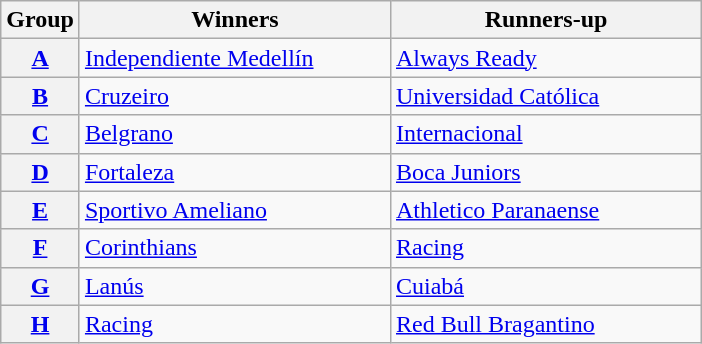<table class="wikitable">
<tr>
<th>Group</th>
<th width=200>Winners</th>
<th width=200>Runners-up</th>
</tr>
<tr>
<th><a href='#'>A</a></th>
<td> <a href='#'>Independiente Medellín</a></td>
<td> <a href='#'>Always Ready</a></td>
</tr>
<tr>
<th><a href='#'>B</a></th>
<td> <a href='#'>Cruzeiro</a></td>
<td> <a href='#'>Universidad Católica</a></td>
</tr>
<tr>
<th><a href='#'>C</a></th>
<td> <a href='#'>Belgrano</a></td>
<td> <a href='#'>Internacional</a></td>
</tr>
<tr>
<th><a href='#'>D</a></th>
<td> <a href='#'>Fortaleza</a></td>
<td> <a href='#'>Boca Juniors</a></td>
</tr>
<tr>
<th><a href='#'>E</a></th>
<td> <a href='#'>Sportivo Ameliano</a></td>
<td> <a href='#'>Athletico Paranaense</a></td>
</tr>
<tr>
<th><a href='#'>F</a></th>
<td> <a href='#'>Corinthians</a></td>
<td> <a href='#'>Racing</a></td>
</tr>
<tr>
<th><a href='#'>G</a></th>
<td> <a href='#'>Lanús</a></td>
<td> <a href='#'>Cuiabá</a></td>
</tr>
<tr>
<th><a href='#'>H</a></th>
<td> <a href='#'>Racing</a></td>
<td> <a href='#'>Red Bull Bragantino</a></td>
</tr>
</table>
